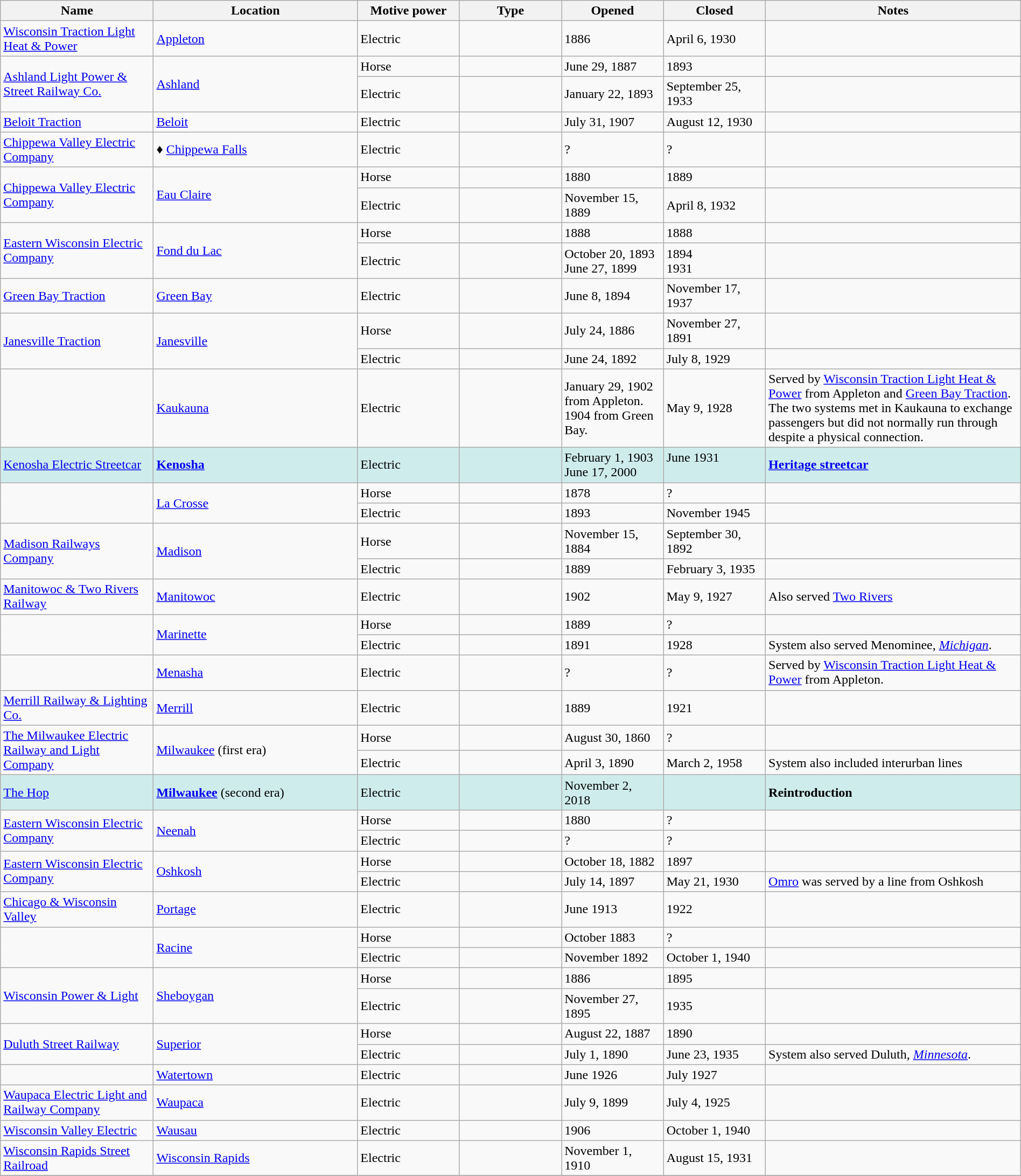<table class="wikitable sortable" width=100%>
<tr>
<th width=15%>Name</th>
<th width=20%>Location</th>
<th width=10%>Motive power</th>
<th width=10%>Type</th>
<th width=10%>Opened</th>
<th width=10%>Closed</th>
<th class="unsortable" width=25%>Notes</th>
</tr>
<tr>
<td><a href='#'>Wisconsin Traction Light Heat & Power</a></td>
<td><a href='#'>Appleton</a></td>
<td>Electric</td>
<td> </td>
<td>1886</td>
<td>April 6, 1930</td>
<td> </td>
</tr>
<tr>
<td rowspan="2"><a href='#'>Ashland Light Power & Street Railway Co.</a></td>
<td rowspan="2"><a href='#'>Ashland</a></td>
<td>Horse</td>
<td> </td>
<td>June 29, 1887</td>
<td>1893</td>
<td> </td>
</tr>
<tr>
<td>Electric</td>
<td> </td>
<td>January 22, 1893</td>
<td>September 25, 1933</td>
<td> </td>
</tr>
<tr>
<td><a href='#'>Beloit Traction</a></td>
<td><a href='#'>Beloit</a></td>
<td>Electric</td>
<td> </td>
<td>July 31, 1907</td>
<td>August 12, 1930</td>
<td> </td>
</tr>
<tr>
<td><a href='#'>Chippewa Valley Electric Company</a></td>
<td>♦ <a href='#'>Chippewa Falls</a></td>
<td>Electric</td>
<td> </td>
<td>?</td>
<td>?</td>
<td> </td>
</tr>
<tr>
<td rowspan="2"><a href='#'>Chippewa Valley Electric Company</a></td>
<td rowspan="2"><a href='#'>Eau Claire</a></td>
<td>Horse</td>
<td> </td>
<td>1880</td>
<td>1889</td>
<td> </td>
</tr>
<tr>
<td>Electric</td>
<td> </td>
<td>November 15, 1889</td>
<td>April 8, 1932</td>
<td> </td>
</tr>
<tr>
<td rowspan="2"><a href='#'>Eastern Wisconsin Electric Company</a></td>
<td rowspan="2"><a href='#'>Fond du Lac</a></td>
<td>Horse</td>
<td> </td>
<td>1888</td>
<td>1888</td>
<td> </td>
</tr>
<tr>
<td>Electric</td>
<td> </td>
<td>October 20, 1893<br>June 27, 1899</td>
<td>1894<br>1931</td>
<td> </td>
</tr>
<tr>
<td><a href='#'>Green Bay Traction</a></td>
<td><a href='#'>Green Bay</a></td>
<td>Electric</td>
<td> </td>
<td>June 8, 1894</td>
<td>November 17, 1937</td>
<td> </td>
</tr>
<tr>
<td rowspan="2"><a href='#'>Janesville Traction</a></td>
<td rowspan="2"><a href='#'>Janesville</a></td>
<td>Horse</td>
<td> </td>
<td>July 24, 1886</td>
<td>November 27, 1891</td>
<td> </td>
</tr>
<tr>
<td>Electric</td>
<td> </td>
<td>June 24, 1892</td>
<td>July 8, 1929</td>
<td> </td>
</tr>
<tr>
<td> </td>
<td><a href='#'>Kaukauna</a></td>
<td>Electric</td>
<td> </td>
<td>January 29, 1902 from Appleton. 1904 from Green Bay.</td>
<td>May 9, 1928</td>
<td>Served by <a href='#'>Wisconsin Traction Light Heat & Power</a> from Appleton and <a href='#'>Green Bay Traction</a>. The two systems met in Kaukauna to exchange passengers but did not normally run through despite a physical connection.</td>
</tr>
<tr style="background:#CFECEC">
<td><a href='#'>Kenosha Electric Streetcar</a></td>
<td><strong><a href='#'>Kenosha</a></strong></td>
<td>Electric</td>
<td> </td>
<td>February 1, 1903<br>June 17, 2000</td>
<td>June 1931<br> </td>
<td><strong><a href='#'>Heritage streetcar</a></strong></td>
</tr>
<tr>
<td rowspan="2"> </td>
<td rowspan="2"><a href='#'>La Crosse</a></td>
<td>Horse</td>
<td> </td>
<td>1878</td>
<td>?</td>
<td> </td>
</tr>
<tr>
<td>Electric</td>
<td> </td>
<td>1893</td>
<td>November 1945</td>
<td> </td>
</tr>
<tr>
<td rowspan="2"><a href='#'>Madison Railways Company</a></td>
<td rowspan="2"><a href='#'>Madison</a></td>
<td>Horse</td>
<td> </td>
<td>November 15, 1884</td>
<td>September 30, 1892</td>
<td> </td>
</tr>
<tr>
<td>Electric</td>
<td> </td>
<td>1889</td>
<td>February 3, 1935</td>
<td> </td>
</tr>
<tr>
<td><a href='#'>Manitowoc & Two Rivers Railway</a></td>
<td><a href='#'>Manitowoc</a></td>
<td>Electric</td>
<td> </td>
<td>1902</td>
<td>May 9, 1927</td>
<td>Also served <a href='#'>Two Rivers</a></td>
</tr>
<tr>
<td rowspan="2"> </td>
<td rowspan="2"><a href='#'>Marinette</a></td>
<td>Horse</td>
<td> </td>
<td>1889</td>
<td>?</td>
<td> </td>
</tr>
<tr>
<td>Electric</td>
<td> </td>
<td>1891</td>
<td>1928</td>
<td>System also served Menominee, <em><a href='#'>Michigan</a></em>.</td>
</tr>
<tr>
<td> </td>
<td><a href='#'>Menasha</a></td>
<td>Electric</td>
<td> </td>
<td>?</td>
<td>?</td>
<td>Served by <a href='#'>Wisconsin Traction Light Heat & Power</a> from Appleton.</td>
</tr>
<tr>
<td><a href='#'>Merrill Railway & Lighting Co.</a></td>
<td><a href='#'>Merrill</a></td>
<td>Electric</td>
<td> </td>
<td>1889</td>
<td>1921</td>
<td> </td>
</tr>
<tr>
<td rowspan="2"><a href='#'>The Milwaukee Electric Railway and Light Company</a></td>
<td rowspan="2"><a href='#'>Milwaukee</a> (first era)</td>
<td>Horse</td>
<td> </td>
<td>August 30, 1860</td>
<td>?</td>
<td> </td>
</tr>
<tr>
<td>Electric</td>
<td> </td>
<td>April 3, 1890</td>
<td>March 2, 1958</td>
<td>System also included interurban lines</td>
</tr>
<tr style="background:#CFECEC">
<td><a href='#'>The Hop</a></td>
<td><strong><a href='#'>Milwaukee</a></strong> (second era)</td>
<td>Electric</td>
<td> </td>
<td>November 2, 2018</td>
<td> </td>
<td><strong>Reintroduction</strong></td>
</tr>
<tr>
<td rowspan="2"><a href='#'>Eastern Wisconsin Electric Company</a></td>
<td rowspan="2"><a href='#'>Neenah</a></td>
<td>Horse</td>
<td> </td>
<td>1880</td>
<td>?</td>
<td> </td>
</tr>
<tr>
<td>Electric</td>
<td> </td>
<td>?</td>
<td>?</td>
<td> </td>
</tr>
<tr>
<td rowspan="2"><a href='#'>Eastern Wisconsin Electric Company</a></td>
<td rowspan="2"><a href='#'>Oshkosh</a></td>
<td>Horse</td>
<td> </td>
<td>October 18, 1882</td>
<td>1897</td>
<td> </td>
</tr>
<tr>
<td>Electric</td>
<td> </td>
<td>July 14, 1897</td>
<td>May 21, 1930</td>
<td><a href='#'>Omro</a> was served by a line from Oshkosh</td>
</tr>
<tr>
<td><a href='#'>Chicago & Wisconsin Valley</a></td>
<td><a href='#'>Portage</a></td>
<td>Electric</td>
<td> </td>
<td>June 1913</td>
<td>1922</td>
<td> </td>
</tr>
<tr>
<td rowspan="2"> </td>
<td rowspan="2"><a href='#'>Racine</a></td>
<td>Horse</td>
<td> </td>
<td>October 1883</td>
<td>?</td>
<td> </td>
</tr>
<tr>
<td>Electric</td>
<td> </td>
<td>November 1892</td>
<td>October 1, 1940</td>
<td> </td>
</tr>
<tr>
<td rowspan="2"><a href='#'>Wisconsin Power & Light</a></td>
<td rowspan="2"><a href='#'>Sheboygan</a></td>
<td>Horse</td>
<td> </td>
<td>1886</td>
<td>1895</td>
<td> </td>
</tr>
<tr>
<td>Electric</td>
<td> </td>
<td>November 27, 1895</td>
<td>1935</td>
<td> </td>
</tr>
<tr>
<td rowspan="2"><a href='#'>Duluth Street Railway</a></td>
<td rowspan="2"><a href='#'>Superior</a></td>
<td>Horse</td>
<td> </td>
<td>August 22, 1887</td>
<td>1890</td>
<td> </td>
</tr>
<tr>
<td>Electric</td>
<td> </td>
<td>July 1, 1890</td>
<td>June 23, 1935</td>
<td>System also served Duluth, <em><a href='#'>Minnesota</a></em>.</td>
</tr>
<tr>
<td> </td>
<td><a href='#'>Watertown</a></td>
<td>Electric</td>
<td> </td>
<td>June 1926</td>
<td>July 1927</td>
<td> </td>
</tr>
<tr>
<td><a href='#'>Waupaca Electric Light and Railway Company</a></td>
<td><a href='#'>Waupaca</a></td>
<td>Electric</td>
<td> </td>
<td>July 9, 1899</td>
<td>July 4, 1925</td>
<td> </td>
</tr>
<tr>
<td><a href='#'>Wisconsin Valley Electric</a></td>
<td><a href='#'>Wausau</a></td>
<td>Electric</td>
<td> </td>
<td>1906</td>
<td>October 1, 1940</td>
<td> </td>
</tr>
<tr>
<td><a href='#'>Wisconsin Rapids Street Railroad</a></td>
<td><a href='#'>Wisconsin Rapids</a></td>
<td>Electric</td>
<td> </td>
<td>November 1, 1910</td>
<td>August 15, 1931</td>
<td> </td>
</tr>
<tr>
</tr>
</table>
